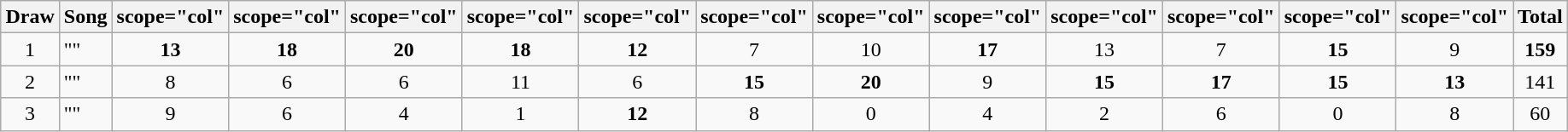<table class="wikitable" style="margin: 1em auto 1em auto; text-align:center">
<tr>
<th>Draw</th>
<th>Song</th>
<th>scope="col" </th>
<th>scope="col" </th>
<th>scope="col" </th>
<th>scope="col" </th>
<th>scope="col" </th>
<th>scope="col" </th>
<th>scope="col" </th>
<th>scope="col" </th>
<th>scope="col" </th>
<th>scope="col" </th>
<th>scope="col" </th>
<th>scope="col" </th>
<th>Total</th>
</tr>
<tr>
<td>1</td>
<td style="text-align:left;">""</td>
<td><strong>13</strong></td>
<td><strong>18</strong></td>
<td><strong>20</strong></td>
<td><strong>18</strong></td>
<td><strong>12</strong></td>
<td>7</td>
<td>10</td>
<td><strong>17</strong></td>
<td>13</td>
<td>7</td>
<td><strong>15</strong></td>
<td>9</td>
<td><strong>159</strong></td>
</tr>
<tr>
<td>2</td>
<td style="text-align:left;">""</td>
<td>8</td>
<td>6</td>
<td>6</td>
<td>11</td>
<td>6</td>
<td><strong>15</strong></td>
<td><strong>20</strong></td>
<td>9</td>
<td><strong>15</strong></td>
<td><strong>17</strong></td>
<td><strong>15</strong></td>
<td><strong>13</strong></td>
<td>141</td>
</tr>
<tr>
<td>3</td>
<td style="text-align:left;">""</td>
<td>9</td>
<td>6</td>
<td>4</td>
<td>1</td>
<td><strong>12</strong></td>
<td>8</td>
<td>0</td>
<td>4</td>
<td>2</td>
<td>6</td>
<td>0</td>
<td>8</td>
<td>60</td>
</tr>
</table>
